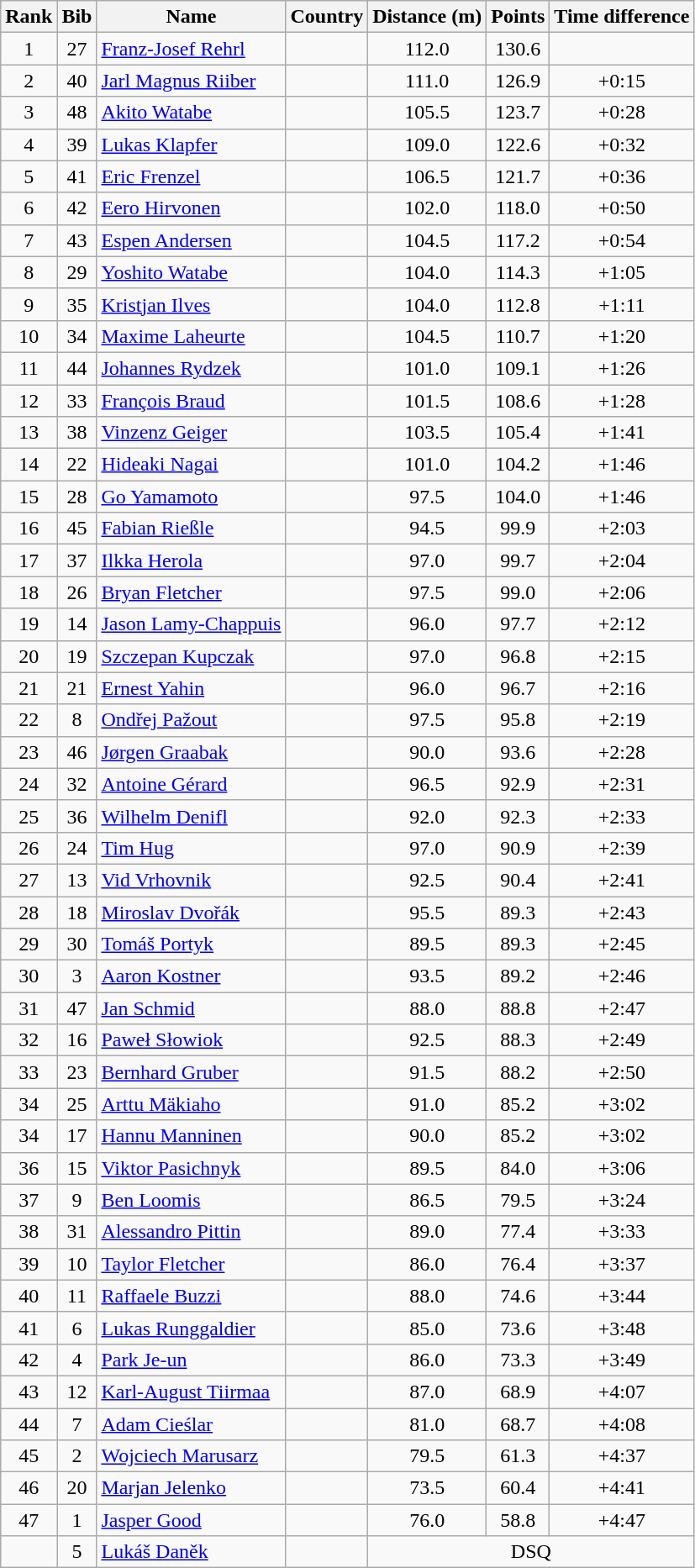<table class="wikitable sortable" style="text-align:center">
<tr>
<th>Rank</th>
<th>Bib</th>
<th>Name</th>
<th>Country</th>
<th>Distance (m)</th>
<th>Points</th>
<th>Time difference</th>
</tr>
<tr>
<td>1</td>
<td>27</td>
<td align="left"><a href='#'>Franz-Josef Rehrl</a></td>
<td align="left"></td>
<td>112.0</td>
<td>130.6</td>
<td></td>
</tr>
<tr>
<td>2</td>
<td>40</td>
<td align="left"><a href='#'>Jarl Magnus Riiber</a></td>
<td align="left"></td>
<td>111.0</td>
<td>126.9</td>
<td>+0:15</td>
</tr>
<tr>
<td>3</td>
<td>48</td>
<td align="left"><a href='#'>Akito Watabe</a></td>
<td align="left"></td>
<td>105.5</td>
<td>123.7</td>
<td>+0:28</td>
</tr>
<tr>
<td>4</td>
<td>39</td>
<td align="left"><a href='#'>Lukas Klapfer</a></td>
<td align="left"></td>
<td>109.0</td>
<td>122.6</td>
<td>+0:32</td>
</tr>
<tr>
<td>5</td>
<td>41</td>
<td align="left"><a href='#'>Eric Frenzel</a></td>
<td align="left"></td>
<td>106.5</td>
<td>121.7</td>
<td>+0:36</td>
</tr>
<tr>
<td>6</td>
<td>42</td>
<td align="left"><a href='#'>Eero Hirvonen</a></td>
<td align="left"></td>
<td>102.0</td>
<td>118.0</td>
<td>+0:50</td>
</tr>
<tr>
<td>7</td>
<td>43</td>
<td align="left"><a href='#'>Espen Andersen</a></td>
<td align="left"></td>
<td>104.5</td>
<td>117.2</td>
<td>+0:54</td>
</tr>
<tr>
<td>8</td>
<td>29</td>
<td align="left"><a href='#'>Yoshito Watabe</a></td>
<td align="left"></td>
<td>104.0</td>
<td>114.3</td>
<td>+1:05</td>
</tr>
<tr>
<td>9</td>
<td>35</td>
<td align="left"><a href='#'>Kristjan Ilves</a></td>
<td align="left"></td>
<td>104.0</td>
<td>112.8</td>
<td>+1:11</td>
</tr>
<tr>
<td>10</td>
<td>34</td>
<td align="left"><a href='#'>Maxime Laheurte</a></td>
<td align="left"></td>
<td>104.5</td>
<td>110.7</td>
<td>+1:20</td>
</tr>
<tr>
<td>11</td>
<td>44</td>
<td align="left"><a href='#'>Johannes Rydzek</a></td>
<td align="left"></td>
<td>101.0</td>
<td>109.1</td>
<td>+1:26</td>
</tr>
<tr>
<td>12</td>
<td>33</td>
<td align="left"><a href='#'>François Braud</a></td>
<td align="left"></td>
<td>101.5</td>
<td>108.6</td>
<td>+1:28</td>
</tr>
<tr>
<td>13</td>
<td>38</td>
<td align="left"><a href='#'>Vinzenz Geiger</a></td>
<td align="left"></td>
<td>103.5</td>
<td>105.4</td>
<td>+1:41</td>
</tr>
<tr>
<td>14</td>
<td>22</td>
<td align="left"><a href='#'>Hideaki Nagai</a></td>
<td align="left"></td>
<td>101.0</td>
<td>104.2</td>
<td>+1:46</td>
</tr>
<tr>
<td>15</td>
<td>28</td>
<td align="left"><a href='#'>Go Yamamoto</a></td>
<td align="left"></td>
<td>97.5</td>
<td>104.0</td>
<td>+1:46</td>
</tr>
<tr>
<td>16</td>
<td>45</td>
<td align="left"><a href='#'>Fabian Rießle</a></td>
<td align="left"></td>
<td>94.5</td>
<td>99.9</td>
<td>+2:03</td>
</tr>
<tr>
<td>17</td>
<td>37</td>
<td align="left"><a href='#'>Ilkka Herola</a></td>
<td align="left"></td>
<td>97.0</td>
<td>99.7</td>
<td>+2:04</td>
</tr>
<tr>
<td>18</td>
<td>26</td>
<td align="left"><a href='#'>Bryan Fletcher</a></td>
<td align="left"></td>
<td>97.5</td>
<td>99.0</td>
<td>+2:06</td>
</tr>
<tr>
<td>19</td>
<td>14</td>
<td align="left"><a href='#'>Jason Lamy-Chappuis</a></td>
<td align="left"></td>
<td>96.0</td>
<td>97.7</td>
<td>+2:12</td>
</tr>
<tr>
<td>20</td>
<td>19</td>
<td align="left"><a href='#'>Szczepan Kupczak</a></td>
<td align="left"></td>
<td>97.0</td>
<td>96.8</td>
<td>+2:15</td>
</tr>
<tr>
<td>21</td>
<td>21</td>
<td align="left"><a href='#'>Ernest Yahin</a></td>
<td align="left"></td>
<td>96.0</td>
<td>96.7</td>
<td>+2:16</td>
</tr>
<tr>
<td>22</td>
<td>8</td>
<td align="left"><a href='#'>Ondřej Pažout</a></td>
<td align="left"></td>
<td>97.5</td>
<td>95.8</td>
<td>+2:19</td>
</tr>
<tr>
<td>23</td>
<td>46</td>
<td align="left"><a href='#'>Jørgen Graabak</a></td>
<td align="left"></td>
<td>90.0</td>
<td>93.6</td>
<td>+2:28</td>
</tr>
<tr>
<td>24</td>
<td>32</td>
<td align="left"><a href='#'>Antoine Gérard</a></td>
<td align="left"></td>
<td>96.5</td>
<td>92.9</td>
<td>+2:31</td>
</tr>
<tr>
<td>25</td>
<td>36</td>
<td align="left"><a href='#'>Wilhelm Denifl</a></td>
<td align="left"></td>
<td>92.0</td>
<td>92.3</td>
<td>+2:33</td>
</tr>
<tr>
<td>26</td>
<td>24</td>
<td align="left"><a href='#'>Tim Hug</a></td>
<td align="left"></td>
<td>97.0</td>
<td>90.9</td>
<td>+2:39</td>
</tr>
<tr>
<td>27</td>
<td>13</td>
<td align="left"><a href='#'>Vid Vrhovnik</a></td>
<td align="left"></td>
<td>92.5</td>
<td>90.4</td>
<td>+2:41</td>
</tr>
<tr>
<td>28</td>
<td>18</td>
<td align="left"><a href='#'>Miroslav Dvořák</a></td>
<td align="left"></td>
<td>95.5</td>
<td>89.3</td>
<td>+2:43</td>
</tr>
<tr>
<td>29</td>
<td>30</td>
<td align="left"><a href='#'>Tomáš Portyk</a></td>
<td align="left"></td>
<td>89.5</td>
<td>89.3</td>
<td>+2:45</td>
</tr>
<tr>
<td>30</td>
<td>3</td>
<td align="left"><a href='#'>Aaron Kostner</a></td>
<td align="left"></td>
<td>93.5</td>
<td>89.2</td>
<td>+2:46</td>
</tr>
<tr>
<td>31</td>
<td>47</td>
<td align="left"><a href='#'>Jan Schmid</a></td>
<td align="left"></td>
<td>88.0</td>
<td>88.8</td>
<td>+2:47</td>
</tr>
<tr>
<td>32</td>
<td>16</td>
<td align="left"><a href='#'>Paweł Słowiok</a></td>
<td align="left"></td>
<td>92.5</td>
<td>88.3</td>
<td>+2:49</td>
</tr>
<tr>
<td>33</td>
<td>23</td>
<td align="left"><a href='#'>Bernhard Gruber</a></td>
<td align="left"></td>
<td>91.5</td>
<td>88.2</td>
<td>+2:50</td>
</tr>
<tr>
<td>34</td>
<td>25</td>
<td align="left"><a href='#'>Arttu Mäkiaho</a></td>
<td align="left"></td>
<td>91.0</td>
<td>85.2</td>
<td>+3:02</td>
</tr>
<tr>
<td>34</td>
<td>17</td>
<td align="left"><a href='#'>Hannu Manninen</a></td>
<td align="left"></td>
<td>90.0</td>
<td>85.2</td>
<td>+3:02</td>
</tr>
<tr>
<td>36</td>
<td>15</td>
<td align="left"><a href='#'>Viktor Pasichnyk</a></td>
<td align="left"></td>
<td>89.5</td>
<td>84.0</td>
<td>+3:06</td>
</tr>
<tr>
<td>37</td>
<td>9</td>
<td align="left"><a href='#'>Ben Loomis</a></td>
<td align="left"></td>
<td>86.5</td>
<td>79.5</td>
<td>+3:24</td>
</tr>
<tr>
<td>38</td>
<td>31</td>
<td align="left"><a href='#'>Alessandro Pittin</a></td>
<td align="left"></td>
<td>89.0</td>
<td>77.4</td>
<td>+3:33</td>
</tr>
<tr>
<td>39</td>
<td>10</td>
<td align="left"><a href='#'>Taylor Fletcher</a></td>
<td align="left"></td>
<td>86.0</td>
<td>76.4</td>
<td>+3:37</td>
</tr>
<tr>
<td>40</td>
<td>11</td>
<td align="left"><a href='#'>Raffaele Buzzi</a></td>
<td align="left"></td>
<td>88.0</td>
<td>74.6</td>
<td>+3:44</td>
</tr>
<tr>
<td>41</td>
<td>6</td>
<td align="left"><a href='#'>Lukas Runggaldier</a></td>
<td align="left"></td>
<td>85.0</td>
<td>73.6</td>
<td>+3:48</td>
</tr>
<tr>
<td>42</td>
<td>4</td>
<td align="left"><a href='#'>Park Je-un</a></td>
<td align="left"></td>
<td>86.0</td>
<td>73.3</td>
<td>+3:49</td>
</tr>
<tr>
<td>43</td>
<td>12</td>
<td align="left"><a href='#'>Karl-August Tiirmaa</a></td>
<td align="left"></td>
<td>87.0</td>
<td>68.9</td>
<td>+4:07</td>
</tr>
<tr>
<td>44</td>
<td>7</td>
<td align="left"><a href='#'>Adam Cieślar</a></td>
<td align="left"></td>
<td>81.0</td>
<td>68.7</td>
<td>+4:08</td>
</tr>
<tr>
<td>45</td>
<td>2</td>
<td align="left"><a href='#'>Wojciech Marusarz</a></td>
<td align="left"></td>
<td>79.5</td>
<td>61.3</td>
<td>+4:37</td>
</tr>
<tr>
<td>46</td>
<td>20</td>
<td align="left"><a href='#'>Marjan Jelenko</a></td>
<td align="left"></td>
<td>73.5</td>
<td>60.4</td>
<td>+4:41</td>
</tr>
<tr>
<td>47</td>
<td>1</td>
<td align="left"><a href='#'>Jasper Good</a></td>
<td align="left"></td>
<td>76.0</td>
<td>58.8</td>
<td>+4:47</td>
</tr>
<tr>
<td></td>
<td>5</td>
<td align="left"><a href='#'>Lukáš Daněk</a></td>
<td align="left"></td>
<td colspan="3">DSQ</td>
</tr>
</table>
